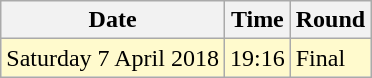<table class="wikitable">
<tr>
<th>Date</th>
<th>Time</th>
<th>Round</th>
</tr>
<tr>
<td style=background:lemonchiffon>Saturday 7 April 2018</td>
<td style=background:lemonchiffon>19:16</td>
<td style=background:lemonchiffon>Final</td>
</tr>
</table>
